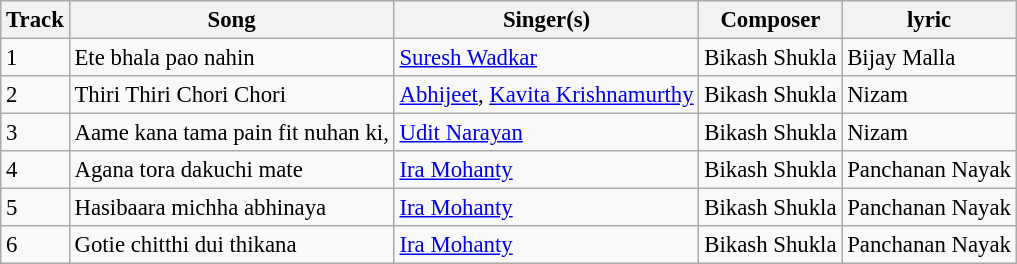<table class="wikitable" style="font-size:95%;">
<tr>
<th>Track</th>
<th>Song</th>
<th>Singer(s)</th>
<th>Composer</th>
<th>lyric</th>
</tr>
<tr>
<td>1</td>
<td>Ete bhala pao nahin</td>
<td><a href='#'>Suresh Wadkar</a></td>
<td>Bikash Shukla</td>
<td>Bijay Malla</td>
</tr>
<tr>
<td>2</td>
<td>Thiri Thiri Chori Chori</td>
<td><a href='#'>Abhijeet</a>, <a href='#'>Kavita Krishnamurthy</a></td>
<td>Bikash Shukla</td>
<td>Nizam</td>
</tr>
<tr>
<td>3</td>
<td>Aame kana tama pain fit nuhan ki,</td>
<td><a href='#'>Udit Narayan</a></td>
<td>Bikash Shukla</td>
<td>Nizam</td>
</tr>
<tr>
<td>4</td>
<td>Agana tora dakuchi mate</td>
<td><a href='#'>Ira Mohanty</a></td>
<td>Bikash Shukla</td>
<td>Panchanan Nayak</td>
</tr>
<tr>
<td>5</td>
<td>Hasibaara michha abhinaya</td>
<td><a href='#'>Ira Mohanty</a></td>
<td>Bikash Shukla</td>
<td>Panchanan Nayak</td>
</tr>
<tr>
<td>6</td>
<td>Gotie chitthi dui thikana</td>
<td><a href='#'>Ira Mohanty</a></td>
<td>Bikash Shukla</td>
<td>Panchanan Nayak</td>
</tr>
</table>
